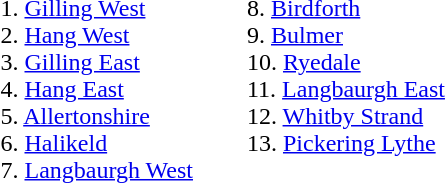<table>
<tr>
<td width="20"> </td>
<td valign="top"><br>1. <a href='#'>Gilling West</a><br>
2. <a href='#'>Hang West</a><br>
3. <a href='#'>Gilling East</a><br>
4. <a href='#'>Hang East</a><br>
5. <a href='#'>Allertonshire</a><br>
6. <a href='#'>Halikeld</a><br>
7. <a href='#'>Langbaurgh West</a><br></td>
<td width="10"> </td>
<td valign="top"><br></td>
<td width="10"> </td>
<td valign="top"><br>8. <a href='#'>Birdforth</a><br>
9. <a href='#'>Bulmer</a><br>
10. <a href='#'>Ryedale</a><br>
11. <a href='#'>Langbaurgh East</a><br>
12. <a href='#'>Whitby Strand</a><br>
13. <a href='#'>Pickering Lythe</a><br></td>
<td width="20"> </td>
<td valign="top"></td>
</tr>
</table>
